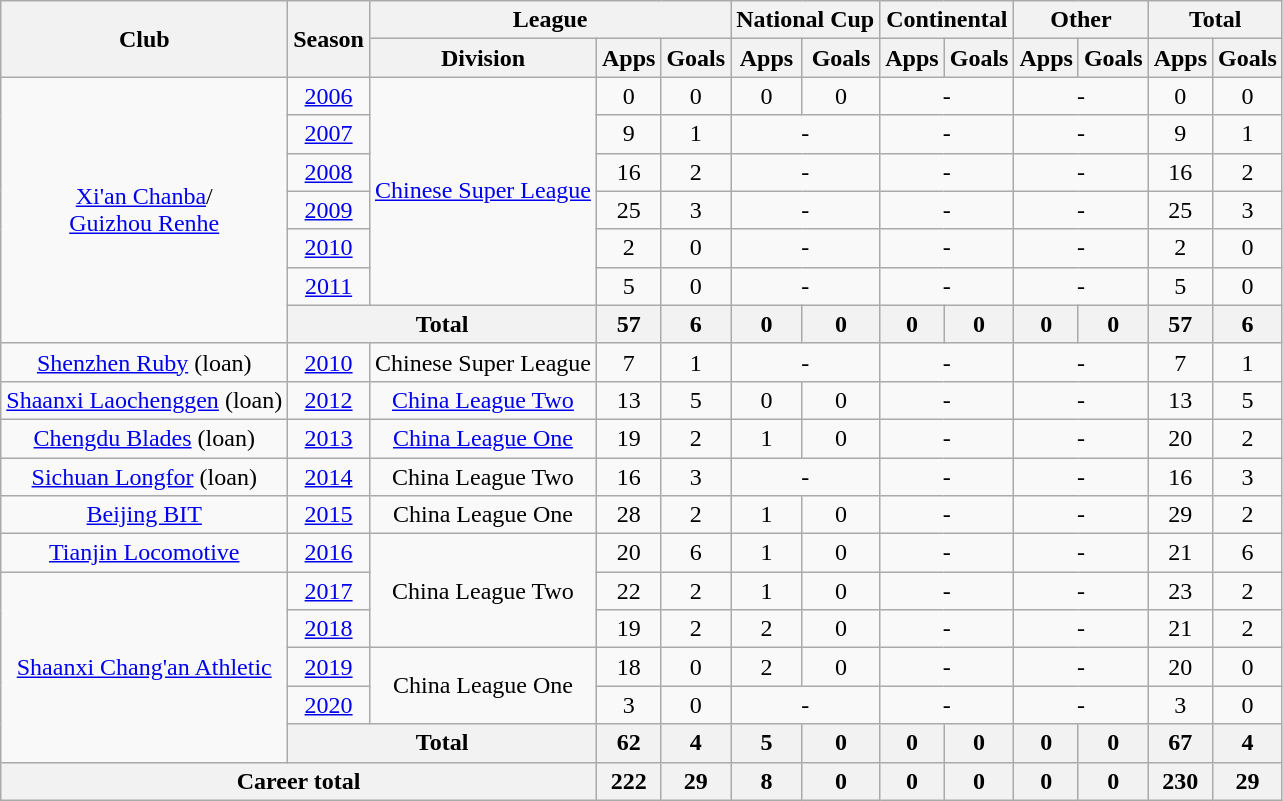<table class="wikitable" style="text-align: center">
<tr>
<th rowspan="2">Club</th>
<th rowspan="2">Season</th>
<th colspan="3">League</th>
<th colspan="2">National Cup</th>
<th colspan="2">Continental</th>
<th colspan="2">Other</th>
<th colspan="2">Total</th>
</tr>
<tr>
<th>Division</th>
<th>Apps</th>
<th>Goals</th>
<th>Apps</th>
<th>Goals</th>
<th>Apps</th>
<th>Goals</th>
<th>Apps</th>
<th>Goals</th>
<th>Apps</th>
<th>Goals</th>
</tr>
<tr>
<td rowspan=7><a href='#'>Xi'an Chanba</a>/<br><a href='#'>Guizhou Renhe</a></td>
<td><a href='#'>2006</a></td>
<td rowspan=6><a href='#'>Chinese Super League</a></td>
<td>0</td>
<td>0</td>
<td>0</td>
<td>0</td>
<td colspan="2">-</td>
<td colspan="2">-</td>
<td>0</td>
<td>0</td>
</tr>
<tr>
<td><a href='#'>2007</a></td>
<td>9</td>
<td>1</td>
<td colspan="2">-</td>
<td colspan="2">-</td>
<td colspan="2">-</td>
<td>9</td>
<td>1</td>
</tr>
<tr>
<td><a href='#'>2008</a></td>
<td>16</td>
<td>2</td>
<td colspan="2">-</td>
<td colspan="2">-</td>
<td colspan="2">-</td>
<td>16</td>
<td>2</td>
</tr>
<tr>
<td><a href='#'>2009</a></td>
<td>25</td>
<td>3</td>
<td colspan="2">-</td>
<td colspan="2">-</td>
<td colspan="2">-</td>
<td>25</td>
<td>3</td>
</tr>
<tr>
<td><a href='#'>2010</a></td>
<td>2</td>
<td>0</td>
<td colspan="2">-</td>
<td colspan="2">-</td>
<td colspan="2">-</td>
<td>2</td>
<td>0</td>
</tr>
<tr>
<td><a href='#'>2011</a></td>
<td>5</td>
<td>0</td>
<td colspan="2">-</td>
<td colspan="2">-</td>
<td colspan="2">-</td>
<td>5</td>
<td>0</td>
</tr>
<tr>
<th colspan="2"><strong>Total</strong></th>
<th>57</th>
<th>6</th>
<th>0</th>
<th>0</th>
<th>0</th>
<th>0</th>
<th>0</th>
<th>0</th>
<th>57</th>
<th>6</th>
</tr>
<tr>
<td><a href='#'>Shenzhen Ruby</a> (loan)</td>
<td><a href='#'>2010</a></td>
<td>Chinese Super League</td>
<td>7</td>
<td>1</td>
<td colspan="2">-</td>
<td colspan="2">-</td>
<td colspan="2">-</td>
<td>7</td>
<td>1</td>
</tr>
<tr>
<td><a href='#'>Shaanxi Laochenggen</a> (loan)</td>
<td><a href='#'>2012</a></td>
<td><a href='#'>China League Two</a></td>
<td>13</td>
<td>5</td>
<td>0</td>
<td>0</td>
<td colspan="2">-</td>
<td colspan="2">-</td>
<td>13</td>
<td>5</td>
</tr>
<tr>
<td><a href='#'>Chengdu Blades</a> (loan)</td>
<td><a href='#'>2013</a></td>
<td><a href='#'>China League One</a></td>
<td>19</td>
<td>2</td>
<td>1</td>
<td>0</td>
<td colspan="2">-</td>
<td colspan="2">-</td>
<td>20</td>
<td>2</td>
</tr>
<tr>
<td><a href='#'>Sichuan Longfor</a> (loan)</td>
<td><a href='#'>2014</a></td>
<td>China League Two</td>
<td>16</td>
<td>3</td>
<td colspan="2">-</td>
<td colspan="2">-</td>
<td colspan="2">-</td>
<td>16</td>
<td>3</td>
</tr>
<tr>
<td><a href='#'>Beijing BIT</a></td>
<td><a href='#'>2015</a></td>
<td>China League One</td>
<td>28</td>
<td>2</td>
<td>1</td>
<td>0</td>
<td colspan="2">-</td>
<td colspan="2">-</td>
<td>29</td>
<td>2</td>
</tr>
<tr>
<td><a href='#'>Tianjin Locomotive</a></td>
<td><a href='#'>2016</a></td>
<td rowspan=3>China League Two</td>
<td>20</td>
<td>6</td>
<td>1</td>
<td>0</td>
<td colspan="2">-</td>
<td colspan="2">-</td>
<td>21</td>
<td>6</td>
</tr>
<tr>
<td rowspan=5><a href='#'>Shaanxi Chang'an Athletic</a></td>
<td><a href='#'>2017</a></td>
<td>22</td>
<td>2</td>
<td>1</td>
<td>0</td>
<td colspan="2">-</td>
<td colspan="2">-</td>
<td>23</td>
<td>2</td>
</tr>
<tr>
<td><a href='#'>2018</a></td>
<td>19</td>
<td>2</td>
<td>2</td>
<td>0</td>
<td colspan="2">-</td>
<td colspan="2">-</td>
<td>21</td>
<td>2</td>
</tr>
<tr>
<td><a href='#'>2019</a></td>
<td rowspan=2>China League One</td>
<td>18</td>
<td>0</td>
<td>2</td>
<td>0</td>
<td colspan="2">-</td>
<td colspan="2">-</td>
<td>20</td>
<td>0</td>
</tr>
<tr>
<td><a href='#'>2020</a></td>
<td>3</td>
<td>0</td>
<td colspan="2">-</td>
<td colspan="2">-</td>
<td colspan="2">-</td>
<td>3</td>
<td>0</td>
</tr>
<tr>
<th colspan="2"><strong>Total</strong></th>
<th>62</th>
<th>4</th>
<th>5</th>
<th>0</th>
<th>0</th>
<th>0</th>
<th>0</th>
<th>0</th>
<th>67</th>
<th>4</th>
</tr>
<tr>
<th colspan=3>Career total</th>
<th>222</th>
<th>29</th>
<th>8</th>
<th>0</th>
<th>0</th>
<th>0</th>
<th>0</th>
<th>0</th>
<th>230</th>
<th>29</th>
</tr>
</table>
